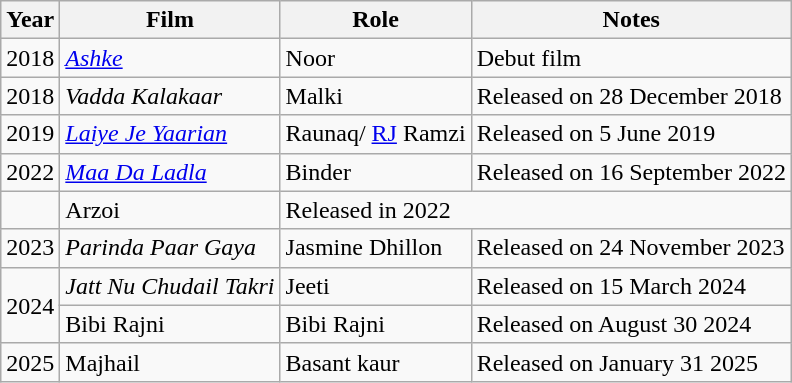<table class="wikitable sortable">
<tr>
<th>Year</th>
<th>Film</th>
<th>Role</th>
<th>Notes</th>
</tr>
<tr>
<td>2018</td>
<td><em><a href='#'>Ashke</a></em></td>
<td>Noor</td>
<td>Debut film</td>
</tr>
<tr>
<td>2018</td>
<td><em>Vadda Kalakaar</em></td>
<td>Malki</td>
<td>Released on 28 December 2018</td>
</tr>
<tr>
<td>2019</td>
<td><em><a href='#'>Laiye Je Yaarian</a></em></td>
<td>Raunaq/ <a href='#'>RJ</a> Ramzi</td>
<td>Released on 5 June 2019</td>
</tr>
<tr>
<td>2022</td>
<td><em><a href='#'>Maa Da Ladla</a></em></td>
<td>Binder</td>
<td>Released on 16 September 2022</td>
</tr>
<tr>
<td></td>
<td>Arzoi</td>
<td colspan="2">Released in 2022</td>
</tr>
<tr>
<td>2023</td>
<td><em>Parinda Paar Gaya </em></td>
<td>Jasmine Dhillon</td>
<td>Released on 24 November 2023</td>
</tr>
<tr>
<td rowspan="2">2024</td>
<td><em>Jatt Nu Chudail Takri</em></td>
<td>Jeeti</td>
<td>Released on 15 March 2024</td>
</tr>
<tr>
<td>Bibi Rajni</td>
<td>Bibi Rajni</td>
<td>Released on August 30 2024</td>
</tr>
<tr>
<td>2025</td>
<td>Majhail</td>
<td>Basant kaur</td>
<td>Released on January 31 2025</td>
</tr>
</table>
